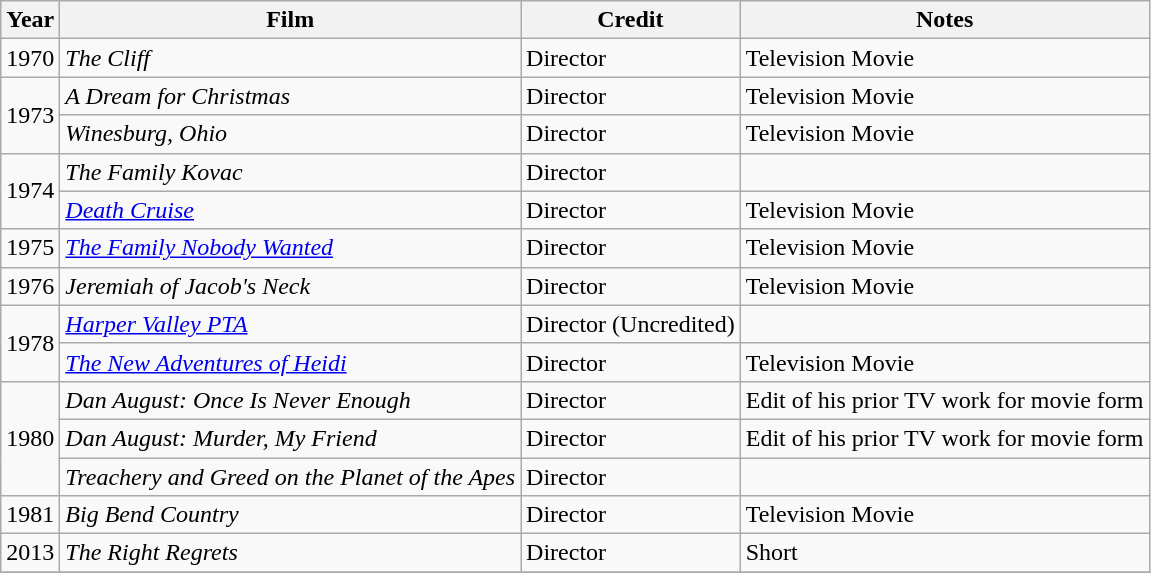<table class="wikitable">
<tr>
<th>Year</th>
<th>Film</th>
<th>Credit</th>
<th>Notes</th>
</tr>
<tr>
<td>1970</td>
<td><em>The Cliff</em></td>
<td>Director</td>
<td>Television Movie</td>
</tr>
<tr>
<td rowspan=2>1973</td>
<td><em>A Dream for Christmas</em></td>
<td>Director</td>
<td>Television Movie</td>
</tr>
<tr>
<td><em>Winesburg, Ohio</em></td>
<td>Director</td>
<td>Television Movie</td>
</tr>
<tr>
<td rowspan=2>1974</td>
<td><em>The Family Kovac</em></td>
<td>Director</td>
<td></td>
</tr>
<tr>
<td><em><a href='#'>Death Cruise</a></em></td>
<td>Director</td>
<td>Television Movie</td>
</tr>
<tr>
<td>1975</td>
<td><em><a href='#'>The Family Nobody Wanted</a></em></td>
<td>Director</td>
<td>Television Movie</td>
</tr>
<tr>
<td>1976</td>
<td><em>Jeremiah of Jacob's Neck</em></td>
<td>Director</td>
<td>Television Movie</td>
</tr>
<tr>
<td rowspan=2>1978</td>
<td><em><a href='#'>Harper Valley PTA</a></em></td>
<td>Director (Uncredited)</td>
<td></td>
</tr>
<tr>
<td><em><a href='#'>The New Adventures of Heidi</a></em></td>
<td>Director</td>
<td>Television Movie</td>
</tr>
<tr>
<td rowspan=3>1980</td>
<td><em>Dan August: Once Is Never Enough</em></td>
<td>Director</td>
<td>Edit of his prior TV work for movie form</td>
</tr>
<tr>
<td><em>Dan August: Murder, My Friend</em></td>
<td>Director</td>
<td>Edit of his prior TV work for movie form</td>
</tr>
<tr>
<td><em>Treachery and Greed on the Planet of the Apes</em></td>
<td>Director</td>
<td></td>
</tr>
<tr>
<td>1981</td>
<td><em>Big Bend Country</em></td>
<td>Director</td>
<td>Television Movie</td>
</tr>
<tr>
<td>2013</td>
<td><em>The Right Regrets</em></td>
<td>Director</td>
<td>Short</td>
</tr>
<tr>
</tr>
</table>
